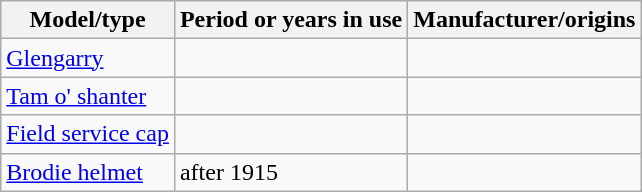<table class="wikitable">
<tr>
<th>Model/type</th>
<th>Period or years in use</th>
<th>Manufacturer/origins</th>
</tr>
<tr>
<td><a href='#'>Glengarry</a></td>
<td></td>
<td></td>
</tr>
<tr>
<td><a href='#'>Tam o' shanter</a></td>
<td></td>
<td></td>
</tr>
<tr>
<td><a href='#'>Field service cap</a></td>
<td></td>
<td></td>
</tr>
<tr>
<td><a href='#'>Brodie helmet</a></td>
<td>after 1915</td>
<td></td>
</tr>
</table>
